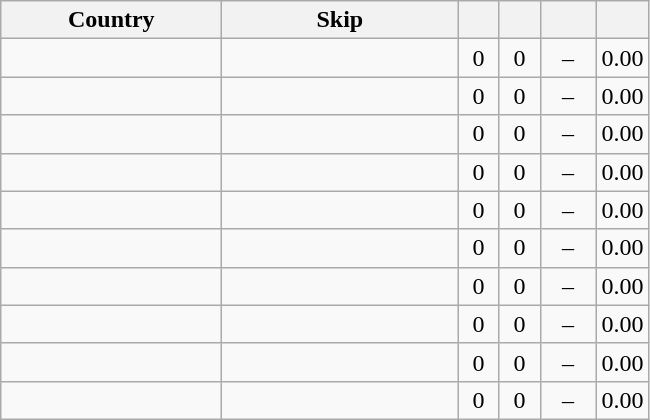<table class=wikitable style="text-align:center;">
<tr>
<th width=140>Country</th>
<th width=150>Skip</th>
<th width=20></th>
<th width=20></th>
<th width=30></th>
<th width=20></th>
</tr>
<tr>
<td style="text-align:left;"></td>
<td style="text-align:left;"></td>
<td>0</td>
<td>0</td>
<td>–</td>
<td>0.00</td>
</tr>
<tr>
<td style="text-align:left;"></td>
<td style="text-align:left;"></td>
<td>0</td>
<td>0</td>
<td>–</td>
<td>0.00</td>
</tr>
<tr>
<td style="text-align:left;"></td>
<td style="text-align:left;"></td>
<td>0</td>
<td>0</td>
<td>–</td>
<td>0.00</td>
</tr>
<tr>
<td style="text-align:left;"></td>
<td style="text-align:left;"></td>
<td>0</td>
<td>0</td>
<td>–</td>
<td>0.00</td>
</tr>
<tr>
<td style="text-align:left;"></td>
<td style="text-align:left;"></td>
<td>0</td>
<td>0</td>
<td>–</td>
<td>0.00</td>
</tr>
<tr>
<td style="text-align:left;"></td>
<td style="text-align:left;"></td>
<td>0</td>
<td>0</td>
<td>–</td>
<td>0.00</td>
</tr>
<tr>
<td style="text-align:left;"></td>
<td style="text-align:left;"></td>
<td>0</td>
<td>0</td>
<td>–</td>
<td>0.00</td>
</tr>
<tr>
<td style="text-align:left;"></td>
<td style="text-align:left;"></td>
<td>0</td>
<td>0</td>
<td>–</td>
<td>0.00</td>
</tr>
<tr>
<td style="text-align:left;"></td>
<td style="text-align:left;"></td>
<td>0</td>
<td>0</td>
<td>–</td>
<td>0.00</td>
</tr>
<tr>
<td style="text-align:left;"></td>
<td style="text-align:left;"></td>
<td>0</td>
<td>0</td>
<td>–</td>
<td>0.00</td>
</tr>
</table>
